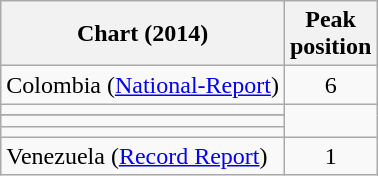<table class="wikitable sortable">
<tr>
<th>Chart (2014)</th>
<th>Peak<br>position</th>
</tr>
<tr>
<td>Colombia (<a href='#'>National-Report</a>)</td>
<td align="center">6</td>
</tr>
<tr>
<td></td>
</tr>
<tr>
</tr>
<tr>
<td></td>
</tr>
<tr>
<td></td>
</tr>
<tr>
<td>Venezuela (<a href='#'>Record Report</a>)</td>
<td align="center">1</td>
</tr>
</table>
